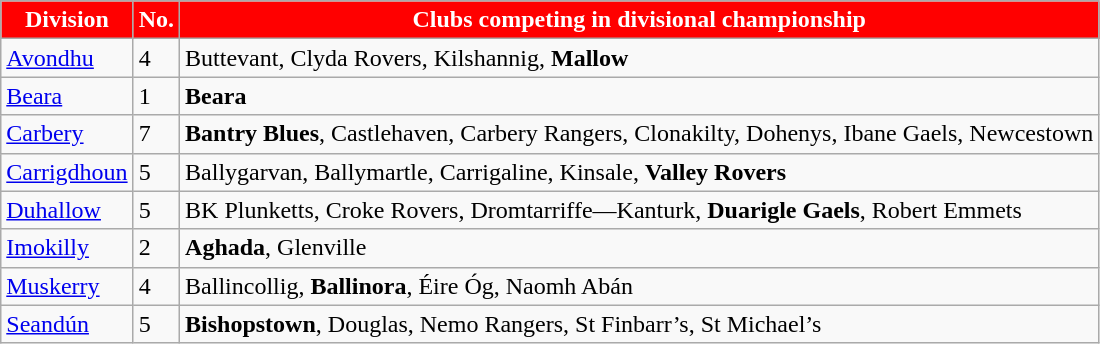<table class="wikitable sortable" style="text-align:left">
<tr>
<th style="background:red;color:white">Division</th>
<th style="background:red;color:white">No.</th>
<th style="background:red;color:white">Clubs competing in divisional championship</th>
</tr>
<tr>
<td><a href='#'>Avondhu</a></td>
<td>4</td>
<td>Buttevant, Clyda Rovers, Kilshannig, <strong>Mallow</strong></td>
</tr>
<tr>
<td><a href='#'>Beara</a></td>
<td>1</td>
<td><strong>Beara</strong></td>
</tr>
<tr>
<td><a href='#'>Carbery</a></td>
<td>7</td>
<td><strong>Bantry Blues</strong>, Castlehaven, Carbery Rangers, Clonakilty, Dohenys, Ibane Gaels, Newcestown</td>
</tr>
<tr>
<td><a href='#'>Carrigdhoun</a></td>
<td>5</td>
<td>Ballygarvan, Ballymartle, Carrigaline, Kinsale, <strong>Valley Rovers</strong></td>
</tr>
<tr>
<td><a href='#'>Duhallow</a></td>
<td>5</td>
<td>BK Plunketts, Croke Rovers, Dromtarriffe—Kanturk, <strong>Duarigle Gaels</strong>, Robert Emmets</td>
</tr>
<tr>
<td><a href='#'>Imokilly</a></td>
<td>2</td>
<td><strong>Aghada</strong>, Glenville</td>
</tr>
<tr>
<td><a href='#'>Muskerry</a></td>
<td>4</td>
<td>Ballincollig, <strong>Ballinora</strong>, Éire Óg, Naomh Abán</td>
</tr>
<tr>
<td><a href='#'>Seandún</a></td>
<td>5</td>
<td><strong>Bishopstown</strong>, Douglas, Nemo Rangers, St Finbarr’s, St Michael’s</td>
</tr>
</table>
